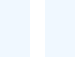<table border="0" cellpadding="10" cellspacing="10">
<tr>
<td style="background:#f0f8ff"><br></td>
<td style="background:#f0f8ff"><br></td>
</tr>
<tr>
</tr>
</table>
